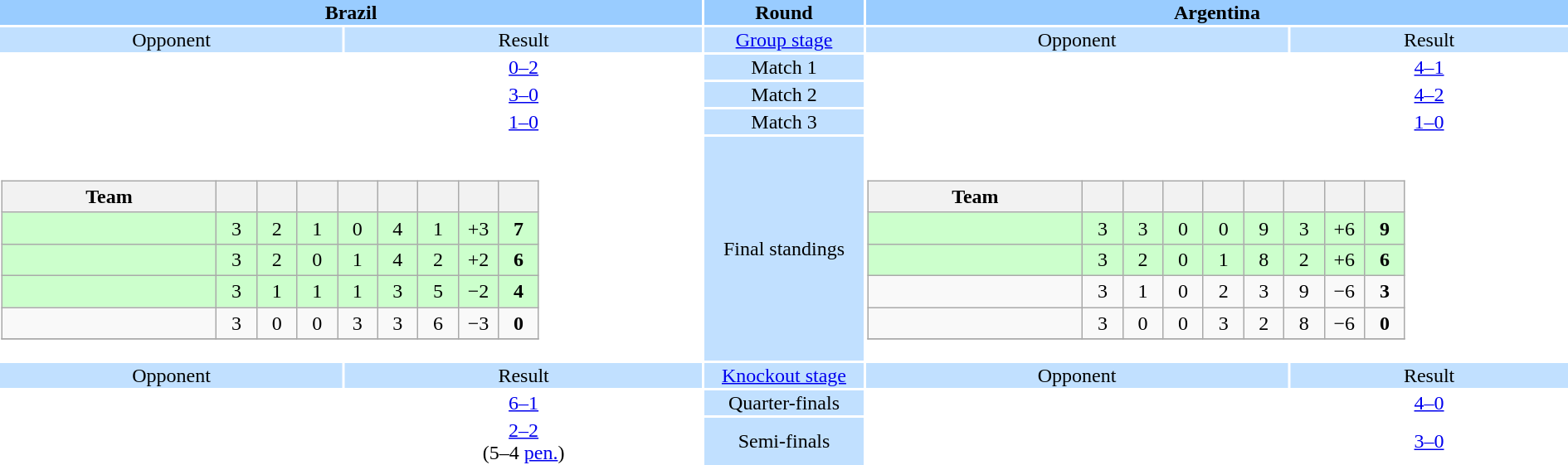<table style="width:100%; text-align:center;">
<tr style="vertical-align:top; background:#9cf;">
<th colspan=2 style="width:1*">Brazil</th>
<th>Round</th>
<th colspan=2 style="width:1*">Argentina</th>
</tr>
<tr style="vertical-align:top; background:#c1e0ff;">
<td>Opponent</td>
<td>Result</td>
<td><a href='#'>Group stage</a></td>
<td>Opponent</td>
<td>Result</td>
</tr>
<tr>
<td></td>
<td><a href='#'>0–2</a></td>
<td style="background:#c1e0ff;">Match 1</td>
<td></td>
<td><a href='#'>4–1</a></td>
</tr>
<tr>
<td></td>
<td><a href='#'>3–0</a></td>
<td style="background:#c1e0ff;">Match 2</td>
<td></td>
<td><a href='#'>4–2</a></td>
</tr>
<tr>
<td></td>
<td><a href='#'>1–0</a></td>
<td style="background:#c1e0ff;">Match 3</td>
<td></td>
<td><a href='#'>1–0</a></td>
</tr>
<tr>
<td colspan="2" style="text-align:center;"><br><table class="wikitable" style="text-align: center;">
<tr>
<th width="165">Team</th>
<th width="25"></th>
<th width="25"></th>
<th width="25"></th>
<th width="25"></th>
<th width="25"></th>
<th width="25"></th>
<th width="25"></th>
<th width="25"></th>
</tr>
<tr style="background:#cfc;">
<td align=left></td>
<td>3</td>
<td>2</td>
<td>1</td>
<td>0</td>
<td>4</td>
<td>1</td>
<td>+3</td>
<td><strong>7</strong></td>
</tr>
<tr style="background:#cfc;">
<td align=left><strong></strong></td>
<td>3</td>
<td>2</td>
<td>0</td>
<td>1</td>
<td>4</td>
<td>2</td>
<td>+2</td>
<td><strong>6</strong></td>
</tr>
<tr style="background:#cfc;">
<td align=left></td>
<td>3</td>
<td>1</td>
<td>1</td>
<td>1</td>
<td>3</td>
<td>5</td>
<td>−2</td>
<td><strong>4</strong></td>
</tr>
<tr>
<td align=left></td>
<td>3</td>
<td>0</td>
<td>0</td>
<td>3</td>
<td>3</td>
<td>6</td>
<td>−3</td>
<td><strong>0</strong></td>
</tr>
<tr>
</tr>
</table>
</td>
<td style="background:#c1e0ff;">Final standings</td>
<td colspan="2" style="text-align:center;"><br><table class="wikitable" style="text-align: center;">
<tr>
<th width="165">Team</th>
<th width="25"></th>
<th width="25"></th>
<th width="25"></th>
<th width="25"></th>
<th width="25"></th>
<th width="25"></th>
<th width="25"></th>
<th width="25"></th>
</tr>
<tr style="background:#cfc;">
<td align=left><strong></strong></td>
<td>3</td>
<td>3</td>
<td>0</td>
<td>0</td>
<td>9</td>
<td>3</td>
<td>+6</td>
<td><strong>9</strong></td>
</tr>
<tr style="background:#cfc;">
<td align=left></td>
<td>3</td>
<td>2</td>
<td>0</td>
<td>1</td>
<td>8</td>
<td>2</td>
<td>+6</td>
<td><strong>6</strong></td>
</tr>
<tr>
<td align=left></td>
<td>3</td>
<td>1</td>
<td>0</td>
<td>2</td>
<td>3</td>
<td>9</td>
<td>−6</td>
<td><strong>3</strong></td>
</tr>
<tr>
<td align=left></td>
<td>3</td>
<td>0</td>
<td>0</td>
<td>3</td>
<td>2</td>
<td>8</td>
<td>−6</td>
<td><strong>0</strong></td>
</tr>
<tr>
</tr>
</table>
</td>
</tr>
<tr style="vertical-align:top; background:#c1e0ff;">
<td>Opponent</td>
<td>Result</td>
<td><a href='#'>Knockout stage</a></td>
<td>Opponent</td>
<td>Result</td>
</tr>
<tr>
<td></td>
<td><a href='#'>6–1</a></td>
<td style="background:#c1e0ff;">Quarter-finals</td>
<td></td>
<td><a href='#'>4–0</a></td>
</tr>
<tr>
<td></td>
<td><a href='#'>2–2</a><br>(5–4 <a href='#'>pen.</a>)</td>
<td style="background:#c1e0ff;">Semi-finals</td>
<td></td>
<td><a href='#'>3–0</a></td>
</tr>
</table>
